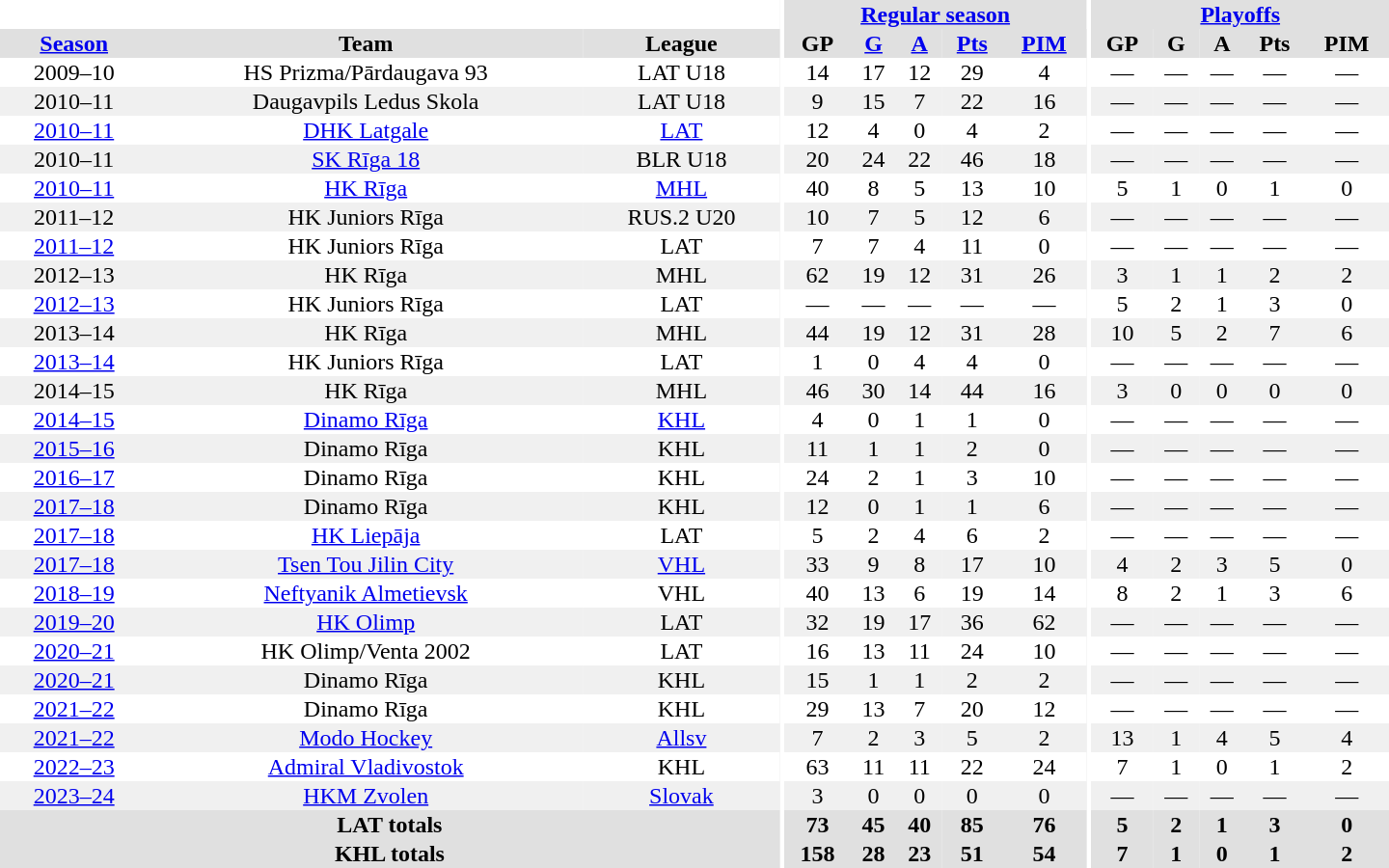<table border="0" cellpadding="1" cellspacing="0" style="text-align:center; width:60em">
<tr bgcolor="#e0e0e0">
<th colspan="3" bgcolor="#ffffff"></th>
<th rowspan="99" bgcolor="#ffffff"></th>
<th colspan="5"><a href='#'>Regular season</a></th>
<th rowspan="99" bgcolor="#ffffff"></th>
<th colspan="5"><a href='#'>Playoffs</a></th>
</tr>
<tr bgcolor="#e0e0e0">
<th><a href='#'>Season</a></th>
<th>Team</th>
<th>League</th>
<th>GP</th>
<th><a href='#'>G</a></th>
<th><a href='#'>A</a></th>
<th><a href='#'>Pts</a></th>
<th><a href='#'>PIM</a></th>
<th>GP</th>
<th>G</th>
<th>A</th>
<th>Pts</th>
<th>PIM</th>
</tr>
<tr>
<td>2009–10</td>
<td>HS Prizma/Pārdaugava 93</td>
<td>LAT U18</td>
<td>14</td>
<td>17</td>
<td>12</td>
<td>29</td>
<td>4</td>
<td>—</td>
<td>—</td>
<td>—</td>
<td>—</td>
<td>—</td>
</tr>
<tr bgcolor="#f0f0f0">
<td>2010–11</td>
<td>Daugavpils Ledus Skola</td>
<td>LAT U18</td>
<td>9</td>
<td>15</td>
<td>7</td>
<td>22</td>
<td>16</td>
<td>—</td>
<td>—</td>
<td>—</td>
<td>—</td>
<td>—</td>
</tr>
<tr>
<td><a href='#'>2010–11</a></td>
<td><a href='#'>DHK Latgale</a></td>
<td><a href='#'>LAT</a></td>
<td>12</td>
<td>4</td>
<td>0</td>
<td>4</td>
<td>2</td>
<td>—</td>
<td>—</td>
<td>—</td>
<td>—</td>
<td>—</td>
</tr>
<tr bgcolor="#f0f0f0">
<td>2010–11</td>
<td><a href='#'>SK Rīga 18</a></td>
<td>BLR U18</td>
<td>20</td>
<td>24</td>
<td>22</td>
<td>46</td>
<td>18</td>
<td>—</td>
<td>—</td>
<td>—</td>
<td>—</td>
<td>—</td>
</tr>
<tr>
<td><a href='#'>2010–11</a></td>
<td><a href='#'>HK Rīga</a></td>
<td><a href='#'>MHL</a></td>
<td>40</td>
<td>8</td>
<td>5</td>
<td>13</td>
<td>10</td>
<td>5</td>
<td>1</td>
<td>0</td>
<td>1</td>
<td>0</td>
</tr>
<tr bgcolor="#f0f0f0">
<td>2011–12</td>
<td>HK Juniors Rīga</td>
<td>RUS.2 U20</td>
<td>10</td>
<td>7</td>
<td>5</td>
<td>12</td>
<td>6</td>
<td>—</td>
<td>—</td>
<td>—</td>
<td>—</td>
<td>—</td>
</tr>
<tr>
<td><a href='#'>2011–12</a></td>
<td>HK Juniors Rīga</td>
<td>LAT</td>
<td>7</td>
<td>7</td>
<td>4</td>
<td>11</td>
<td>0</td>
<td>—</td>
<td>—</td>
<td>—</td>
<td>—</td>
<td>—</td>
</tr>
<tr bgcolor="#f0f0f0">
<td>2012–13</td>
<td>HK Rīga</td>
<td>MHL</td>
<td>62</td>
<td>19</td>
<td>12</td>
<td>31</td>
<td>26</td>
<td>3</td>
<td>1</td>
<td>1</td>
<td>2</td>
<td>2</td>
</tr>
<tr>
<td><a href='#'>2012–13</a></td>
<td>HK Juniors Rīga</td>
<td>LAT</td>
<td>—</td>
<td>—</td>
<td>—</td>
<td>—</td>
<td>—</td>
<td>5</td>
<td>2</td>
<td>1</td>
<td>3</td>
<td>0</td>
</tr>
<tr bgcolor="#f0f0f0">
<td>2013–14</td>
<td>HK Rīga</td>
<td>MHL</td>
<td>44</td>
<td>19</td>
<td>12</td>
<td>31</td>
<td>28</td>
<td>10</td>
<td>5</td>
<td>2</td>
<td>7</td>
<td>6</td>
</tr>
<tr>
<td><a href='#'>2013–14</a></td>
<td>HK Juniors Rīga</td>
<td>LAT</td>
<td>1</td>
<td>0</td>
<td>4</td>
<td>4</td>
<td>0</td>
<td>—</td>
<td>—</td>
<td>—</td>
<td>—</td>
<td>—</td>
</tr>
<tr bgcolor="#f0f0f0">
<td>2014–15</td>
<td>HK Rīga</td>
<td>MHL</td>
<td>46</td>
<td>30</td>
<td>14</td>
<td>44</td>
<td>16</td>
<td>3</td>
<td>0</td>
<td>0</td>
<td>0</td>
<td>0</td>
</tr>
<tr>
<td><a href='#'>2014–15</a></td>
<td><a href='#'>Dinamo Rīga</a></td>
<td><a href='#'>KHL</a></td>
<td>4</td>
<td>0</td>
<td>1</td>
<td>1</td>
<td>0</td>
<td>—</td>
<td>—</td>
<td>—</td>
<td>—</td>
<td>—</td>
</tr>
<tr bgcolor="#f0f0f0">
<td><a href='#'>2015–16</a></td>
<td>Dinamo Rīga</td>
<td>KHL</td>
<td>11</td>
<td>1</td>
<td>1</td>
<td>2</td>
<td>0</td>
<td>—</td>
<td>—</td>
<td>—</td>
<td>—</td>
<td>—</td>
</tr>
<tr>
<td><a href='#'>2016–17</a></td>
<td>Dinamo Rīga</td>
<td>KHL</td>
<td>24</td>
<td>2</td>
<td>1</td>
<td>3</td>
<td>10</td>
<td>—</td>
<td>—</td>
<td>—</td>
<td>—</td>
<td>—</td>
</tr>
<tr bgcolor="#f0f0f0">
<td><a href='#'>2017–18</a></td>
<td>Dinamo Rīga</td>
<td>KHL</td>
<td>12</td>
<td>0</td>
<td>1</td>
<td>1</td>
<td>6</td>
<td>—</td>
<td>—</td>
<td>—</td>
<td>—</td>
<td>—</td>
</tr>
<tr>
<td><a href='#'>2017–18</a></td>
<td><a href='#'>HK Liepāja</a></td>
<td>LAT</td>
<td>5</td>
<td>2</td>
<td>4</td>
<td>6</td>
<td>2</td>
<td>—</td>
<td>—</td>
<td>—</td>
<td>—</td>
<td>—</td>
</tr>
<tr bgcolor="#f0f0f0">
<td><a href='#'>2017–18</a></td>
<td><a href='#'>Tsen Tou Jilin City</a></td>
<td><a href='#'>VHL</a></td>
<td>33</td>
<td>9</td>
<td>8</td>
<td>17</td>
<td>10</td>
<td>4</td>
<td>2</td>
<td>3</td>
<td>5</td>
<td>0</td>
</tr>
<tr>
<td><a href='#'>2018–19</a></td>
<td><a href='#'>Neftyanik Almetievsk</a></td>
<td>VHL</td>
<td>40</td>
<td>13</td>
<td>6</td>
<td>19</td>
<td>14</td>
<td>8</td>
<td>2</td>
<td>1</td>
<td>3</td>
<td>6</td>
</tr>
<tr bgcolor="#f0f0f0">
<td><a href='#'>2019–20</a></td>
<td><a href='#'>HK Olimp</a></td>
<td>LAT</td>
<td>32</td>
<td>19</td>
<td>17</td>
<td>36</td>
<td>62</td>
<td>—</td>
<td>—</td>
<td>—</td>
<td>—</td>
<td>—</td>
</tr>
<tr>
<td><a href='#'>2020–21</a></td>
<td>HK Olimp/Venta 2002</td>
<td>LAT</td>
<td>16</td>
<td>13</td>
<td>11</td>
<td>24</td>
<td>10</td>
<td>—</td>
<td>—</td>
<td>—</td>
<td>—</td>
<td>—</td>
</tr>
<tr bgcolor="#f0f0f0">
<td><a href='#'>2020–21</a></td>
<td>Dinamo Rīga</td>
<td>KHL</td>
<td>15</td>
<td>1</td>
<td>1</td>
<td>2</td>
<td>2</td>
<td>—</td>
<td>—</td>
<td>—</td>
<td>—</td>
<td>—</td>
</tr>
<tr>
<td><a href='#'>2021–22</a></td>
<td>Dinamo Rīga</td>
<td>KHL</td>
<td>29</td>
<td>13</td>
<td>7</td>
<td>20</td>
<td>12</td>
<td>—</td>
<td>—</td>
<td>—</td>
<td>—</td>
<td>—</td>
</tr>
<tr bgcolor="#f0f0f0">
<td><a href='#'>2021–22</a></td>
<td><a href='#'>Modo Hockey</a></td>
<td><a href='#'>Allsv</a></td>
<td>7</td>
<td>2</td>
<td>3</td>
<td>5</td>
<td>2</td>
<td>13</td>
<td>1</td>
<td>4</td>
<td>5</td>
<td>4</td>
</tr>
<tr>
<td><a href='#'>2022–23</a></td>
<td><a href='#'>Admiral Vladivostok</a></td>
<td>KHL</td>
<td>63</td>
<td>11</td>
<td>11</td>
<td>22</td>
<td>24</td>
<td>7</td>
<td>1</td>
<td>0</td>
<td>1</td>
<td>2</td>
</tr>
<tr bgcolor="#f0f0f0">
<td><a href='#'>2023–24</a></td>
<td><a href='#'>HKM Zvolen</a></td>
<td><a href='#'>Slovak</a></td>
<td>3</td>
<td>0</td>
<td>0</td>
<td>0</td>
<td>0</td>
<td>—</td>
<td>—</td>
<td>—</td>
<td>—</td>
<td>—</td>
</tr>
<tr bgcolor="#e0e0e0">
<th colspan="3">LAT totals</th>
<th>73</th>
<th>45</th>
<th>40</th>
<th>85</th>
<th>76</th>
<th>5</th>
<th>2</th>
<th>1</th>
<th>3</th>
<th>0</th>
</tr>
<tr bgcolor="#e0e0e0">
<th colspan="3">KHL totals</th>
<th>158</th>
<th>28</th>
<th>23</th>
<th>51</th>
<th>54</th>
<th>7</th>
<th>1</th>
<th>0</th>
<th>1</th>
<th>2</th>
</tr>
</table>
